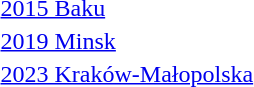<table>
<tr valign="center">
<td><a href='#'>2015 Baku</a><br></td>
<td></td>
<td></td>
<td></td>
</tr>
<tr valign="center">
<td><a href='#'>2019 Minsk</a><br></td>
<td></td>
<td></td>
<td></td>
</tr>
<tr valign="center">
<td><a href='#'>2023 Kraków-Małopolska</a><br></td>
<td></td>
<td></td>
<td></td>
</tr>
</table>
